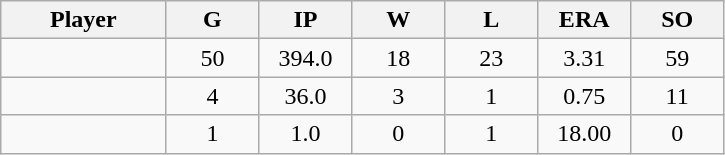<table class="wikitable sortable">
<tr>
<th bgcolor="#DDDDFF" width="16%">Player</th>
<th bgcolor="#DDDDFF" width="9%">G</th>
<th bgcolor="#DDDDFF" width="9%">IP</th>
<th bgcolor="#DDDDFF" width="9%">W</th>
<th bgcolor="#DDDDFF" width="9%">L</th>
<th bgcolor="#DDDDFF" width="9%">ERA</th>
<th bgcolor="#DDDDFF" width="9%">SO</th>
</tr>
<tr align="center">
<td></td>
<td>50</td>
<td>394.0</td>
<td>18</td>
<td>23</td>
<td>3.31</td>
<td>59</td>
</tr>
<tr align="center">
<td></td>
<td>4</td>
<td>36.0</td>
<td>3</td>
<td>1</td>
<td>0.75</td>
<td>11</td>
</tr>
<tr align="center">
<td></td>
<td>1</td>
<td>1.0</td>
<td>0</td>
<td>1</td>
<td>18.00</td>
<td>0</td>
</tr>
</table>
